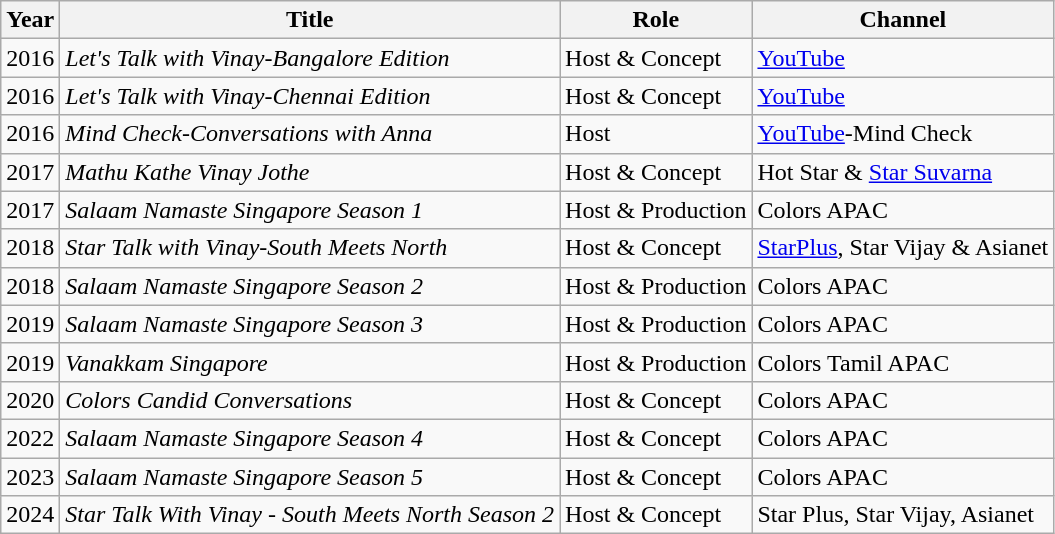<table class="wikitable">
<tr>
<th>Year</th>
<th>Title</th>
<th>Role</th>
<th>Channel</th>
</tr>
<tr>
<td>2016</td>
<td><em>Let's Talk with Vinay-Bangalore Edition</em></td>
<td>Host & Concept</td>
<td><a href='#'>YouTube</a></td>
</tr>
<tr>
<td>2016</td>
<td><em>Let's Talk with Vinay-Chennai Edition</em></td>
<td>Host & Concept</td>
<td><a href='#'>YouTube</a></td>
</tr>
<tr>
<td>2016</td>
<td><em>Mind Check-Conversations with Anna</em></td>
<td>Host</td>
<td><a href='#'>YouTube</a>-Mind Check</td>
</tr>
<tr>
<td>2017</td>
<td><em>Mathu Kathe Vinay Jothe</em></td>
<td>Host & Concept</td>
<td>Hot Star & <a href='#'>Star Suvarna</a></td>
</tr>
<tr>
<td>2017</td>
<td><em>Salaam Namaste Singapore Season 1</em></td>
<td>Host & Production</td>
<td>Colors APAC</td>
</tr>
<tr>
<td>2018</td>
<td><em>Star Talk with Vinay-South Meets North</em></td>
<td>Host & Concept</td>
<td><a href='#'>StarPlus</a>, Star Vijay & Asianet</td>
</tr>
<tr>
<td>2018</td>
<td><em>Salaam Namaste Singapore Season 2</em></td>
<td>Host & Production</td>
<td>Colors APAC</td>
</tr>
<tr>
<td>2019</td>
<td><em>Salaam Namaste Singapore Season 3</em></td>
<td>Host & Production</td>
<td>Colors APAC</td>
</tr>
<tr>
<td>2019</td>
<td><em>Vanakkam Singapore</em></td>
<td>Host & Production</td>
<td>Colors Tamil APAC</td>
</tr>
<tr>
<td>2020</td>
<td><em>Colors Candid Conversations</em></td>
<td>Host & Concept</td>
<td>Colors APAC</td>
</tr>
<tr>
<td>2022</td>
<td><em>Salaam Namaste Singapore Season 4</em></td>
<td>Host & Concept</td>
<td>Colors APAC</td>
</tr>
<tr>
<td>2023</td>
<td><em>Salaam Namaste Singapore Season 5</em></td>
<td>Host & Concept</td>
<td>Colors APAC</td>
</tr>
<tr>
<td>2024</td>
<td><em>Star Talk With Vinay - South Meets North Season 2</em></td>
<td>Host & Concept</td>
<td>Star Plus, Star Vijay, Asianet</td>
</tr>
</table>
